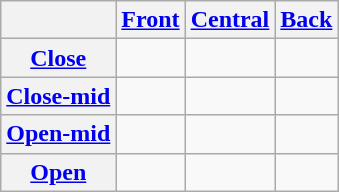<table class="wikitable" style="text-align: center">
<tr>
<th colspan="1"></th>
<th><a href='#'>Front</a></th>
<th><a href='#'>Central</a></th>
<th><a href='#'>Back</a></th>
</tr>
<tr>
<th><a href='#'>Close</a></th>
<td></td>
<td></td>
<td></td>
</tr>
<tr>
<th><a href='#'>Close-mid</a></th>
<td></td>
<td></td>
<td></td>
</tr>
<tr>
<th><a href='#'>Open-mid</a></th>
<td></td>
<td></td>
<td></td>
</tr>
<tr>
<th><a href='#'>Open</a></th>
<td></td>
<td></td>
<td></td>
</tr>
</table>
